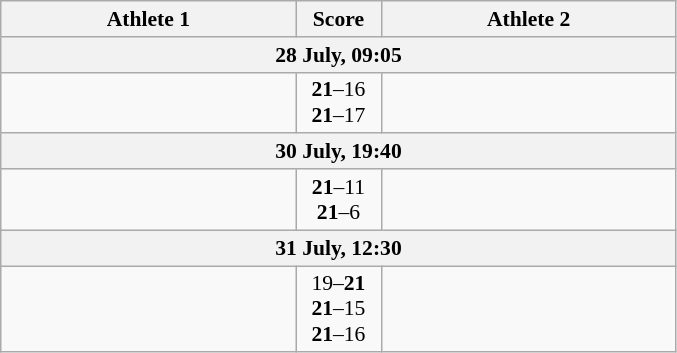<table class="wikitable" style="text-align: center; font-size:90% ">
<tr>
<th align="right" width="190">Athlete 1</th>
<th width="50">Score</th>
<th align="left" width="190">Athlete 2</th>
</tr>
<tr>
<th colspan=3>28 July, 09:05</th>
</tr>
<tr>
<td align=right><strong></strong></td>
<td align=center><strong>21</strong>–16<br><strong>21</strong>–17</td>
<td align=left></td>
</tr>
<tr>
<th colspan=3>30 July, 19:40</th>
</tr>
<tr>
<td align=right><strong></strong></td>
<td align=center><strong>21</strong>–11<br><strong>21</strong>–6</td>
<td align=left></td>
</tr>
<tr>
<th colspan=3>31 July, 12:30</th>
</tr>
<tr>
<td align=right><strong></strong></td>
<td align=center>19–<strong>21</strong><br><strong>21</strong>–15<br><strong>21</strong>–16</td>
<td align=left></td>
</tr>
</table>
